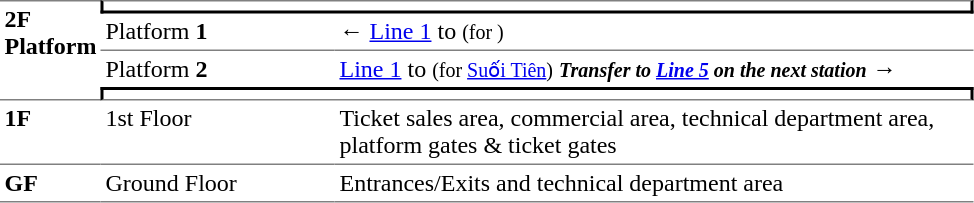<table border=0 cellspacing=0 cellpadding=3>
<tr>
<td style="border-bottom:solid 1px gray;vertical-align:top;border-top:solid 1px gray;" rowspan=4;><strong>2F<br>Platform</strong></td>
<td style="border-top:solid 1px gray;border-right:solid 2px black;border-left:solid 2px black;border-bottom:solid 2px black;text-align:center;" colspan=2></td>
</tr>
<tr>
<td style="border-bottom:solid 1px gray;" width=150>Platform <span><strong>1</strong></span></td>
<td style="border-bottom:solid 1px gray;" width=390>←  <a href='#'>Line 1</a> to  <small>(for )</small></td>
</tr>
<tr>
<td>Platform <span><strong>2</strong></span></td>
<td>  <a href='#'>Line 1</a> to  <small>(for <a href='#'>Suối Tiên</a>)</small> <small><strong><em>Transfer to <em></em> <a href='#'>Line 5</a> on the next station</em></strong></small> →</td>
</tr>
<tr>
<td style="border-top:solid 2px black;border-right:solid 2px black;border-left:solid 2px black;border-bottom:solid 1px gray;text-align:center;" colspan=2></td>
</tr>
<tr>
<td style="vertical-align:top"><strong>1F</strong></td>
<td style="vertical-align:top">1st Floor</td>
<td style="vertical-align:top">Ticket sales area, commercial area, technical department area, platform gates & ticket gates</td>
</tr>
<tr>
<td style="border-bottom:solid 1px gray;border-top:solid 1px gray; vertical-align:top" width=50><strong>GF</strong></td>
<td style="border-top:solid 1px gray;border-bottom:solid 1px gray; vertical-align:top" width=100>Ground Floor</td>
<td style="border-top:solid 1px gray;border-bottom:solid 1px gray; vertical-align:top" width=420>Entrances/Exits and technical department area</td>
</tr>
</table>
